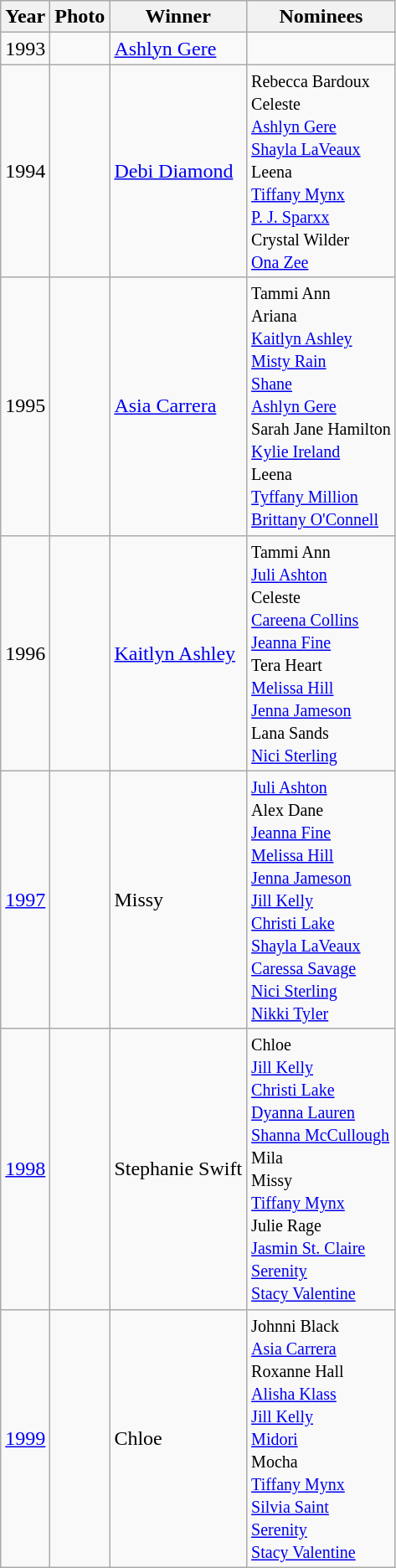<table class="wikitable sortable">
<tr>
<th>Year</th>
<th>Photo</th>
<th>Winner</th>
<th>Nominees</th>
</tr>
<tr>
<td>1993</td>
<td></td>
<td><a href='#'>Ashlyn Gere</a></td>
<td></td>
</tr>
<tr>
<td>1994</td>
<td></td>
<td><a href='#'>Debi Diamond</a></td>
<td><small>Rebecca Bardoux<br>Celeste<br><a href='#'>Ashlyn Gere</a><br><a href='#'>Shayla LaVeaux</a><br>Leena<br><a href='#'>Tiffany Mynx</a><br><a href='#'>P. J. Sparxx</a><br>Crystal Wilder<br><a href='#'>Ona Zee</a></small></td>
</tr>
<tr>
<td>1995</td>
<td></td>
<td><a href='#'>Asia Carrera</a></td>
<td><small>Tammi Ann<br>Ariana<br><a href='#'>Kaitlyn Ashley</a><br><a href='#'>Misty Rain</a><br><a href='#'>Shane</a><br><a href='#'>Ashlyn Gere</a><br>Sarah Jane Hamilton<br><a href='#'>Kylie Ireland</a><br>Leena<br><a href='#'>Tyffany Million</a><br><a href='#'>Brittany O'Connell</a></small></td>
</tr>
<tr>
<td 13th AVN Awards>1996</td>
<td></td>
<td><a href='#'>Kaitlyn Ashley</a></td>
<td><small>Tammi Ann<br><a href='#'>Juli Ashton</a><br>Celeste<br><a href='#'>Careena Collins</a><br><a href='#'>Jeanna Fine</a><br>Tera Heart<br><a href='#'>Melissa Hill</a><br><a href='#'>Jenna Jameson</a><br>Lana Sands<br><a href='#'>Nici Sterling</a></small></td>
</tr>
<tr>
<td><a href='#'>1997</a></td>
<td></td>
<td>Missy</td>
<td><small><a href='#'>Juli Ashton</a><br>Alex Dane<br><a href='#'>Jeanna Fine</a><br><a href='#'>Melissa Hill</a><br><a href='#'>Jenna Jameson</a><br><a href='#'>Jill Kelly</a><br><a href='#'>Christi Lake</a><br><a href='#'>Shayla LaVeaux</a><br><a href='#'>Caressa Savage</a><br><a href='#'>Nici Sterling</a><br><a href='#'>Nikki Tyler</a></small></td>
</tr>
<tr>
<td><a href='#'>1998</a></td>
<td></td>
<td>Stephanie Swift</td>
<td><small> Chloe<br><a href='#'>Jill Kelly</a><br><a href='#'>Christi Lake</a><br><a href='#'>Dyanna Lauren</a><br><a href='#'>Shanna McCullough</a><br>Mila<br>Missy<br><a href='#'>Tiffany Mynx</a><br>Julie Rage<br><a href='#'>Jasmin St. Claire</a><br><a href='#'>Serenity</a><br><a href='#'>Stacy Valentine</a></small></td>
</tr>
<tr>
<td><a href='#'>1999</a></td>
<td></td>
<td>Chloe</td>
<td><small>Johnni Black<br><a href='#'>Asia Carrera</a><br>Roxanne Hall<br><a href='#'>Alisha Klass</a><br><a href='#'>Jill Kelly</a><br><a href='#'>Midori</a><br>Mocha<br><a href='#'>Tiffany Mynx</a><br><a href='#'>Silvia Saint</a><br><a href='#'>Serenity</a><br><a href='#'>Stacy Valentine</a></small></td>
</tr>
</table>
